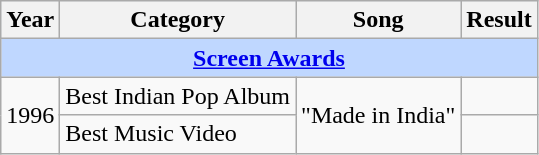<table class="wikitable">
<tr style="background:#ebf5ff;">
<th>Year</th>
<th>Category</th>
<th>Song</th>
<th>Result</th>
</tr>
<tr style="background:#bfd7ff;">
<td colspan="5" style="text-align:center;"><strong><a href='#'>Screen Awards</a></strong></td>
</tr>
<tr>
<td rowspan="2">1996</td>
<td>Best Indian Pop Album</td>
<td rowspan="2">"Made in India"</td>
<td></td>
</tr>
<tr>
<td>Best Music Video</td>
<td></td>
</tr>
</table>
